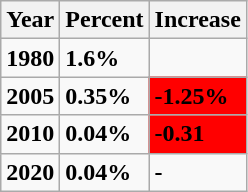<table class="wikitable">
<tr>
<th>Year</th>
<th>Percent</th>
<th>Increase</th>
</tr>
<tr>
<td><strong>1980</strong></td>
<td><strong>1.6%</strong></td>
<td style="background: "></td>
</tr>
<tr>
<td><strong>2005</strong></td>
<td><strong>0.35%</strong></td>
<td style="background: red"><strong>-1.25%</strong></td>
</tr>
<tr>
<td><strong>2010</strong></td>
<td><strong>0.04%</strong></td>
<td style="background: red"><strong>-0.31</strong></td>
</tr>
<tr>
<td><strong>2020</strong></td>
<td><strong>0.04%</strong></td>
<td style="background: "><strong>-</strong></td>
</tr>
</table>
